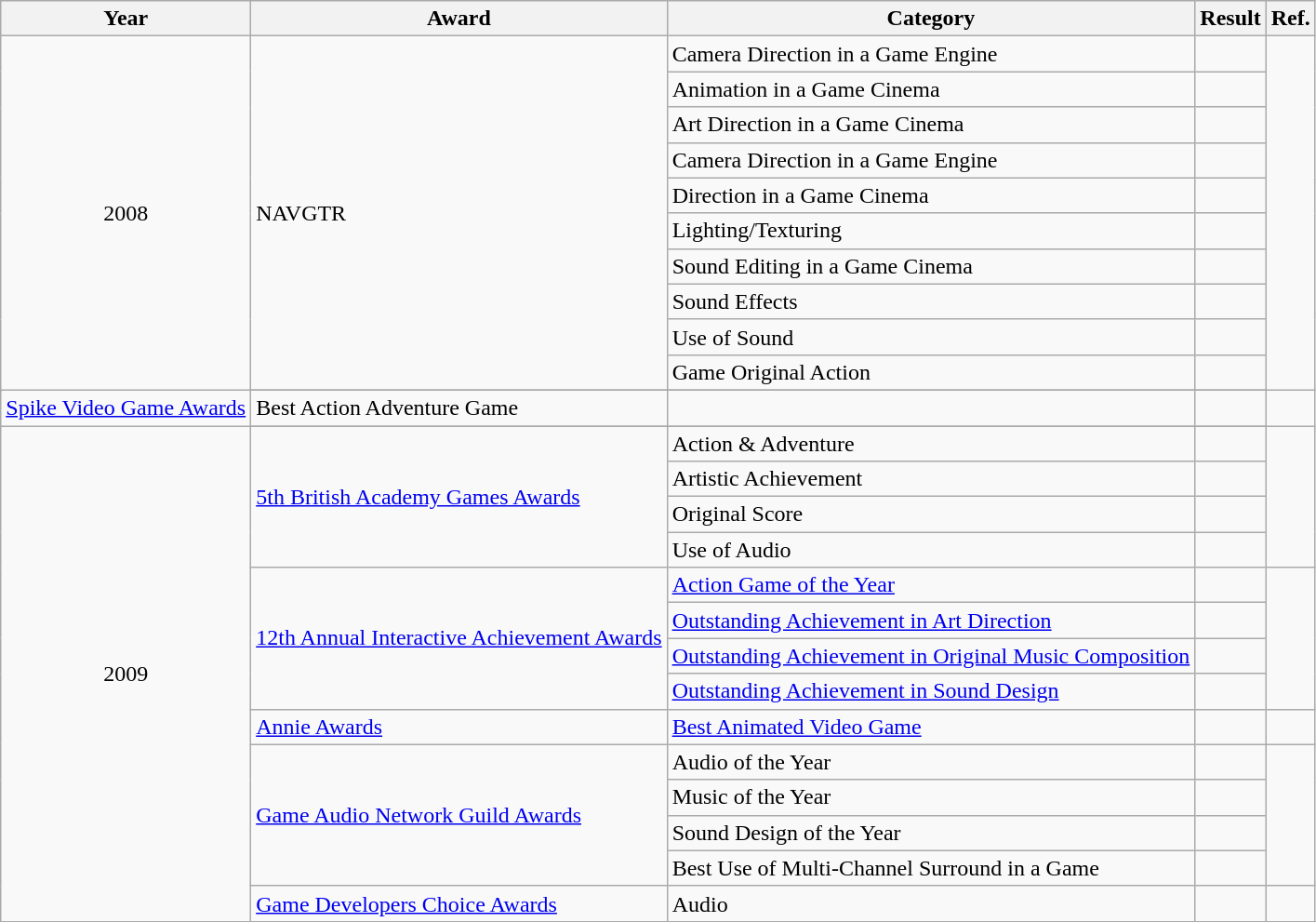<table class="wikitable sortable">
<tr>
<th>Year</th>
<th>Award</th>
<th>Category</th>
<th>Result</th>
<th>Ref.</th>
</tr>
<tr>
<td rowspan="11" style="text-align:center;">2008</td>
<td rowspan="10">NAVGTR</td>
<td>Camera Direction in a Game Engine</td>
<td></td>
<td rowspan="10"></td>
</tr>
<tr>
<td>Animation in a Game Cinema</td>
<td></td>
</tr>
<tr>
<td>Art Direction in a Game Cinema</td>
<td></td>
</tr>
<tr>
<td>Camera Direction in a Game Engine</td>
<td></td>
</tr>
<tr>
<td>Direction in a Game Cinema</td>
<td></td>
</tr>
<tr>
<td>Lighting/Texturing</td>
<td></td>
</tr>
<tr>
<td>Sound Editing in a Game Cinema</td>
<td></td>
</tr>
<tr>
<td>Sound Effects</td>
<td></td>
</tr>
<tr>
<td>Use of Sound</td>
<td></td>
</tr>
<tr>
<td>Game Original Action</td>
<td></td>
</tr>
<tr>
</tr>
<tr>
<td><a href='#'>Spike Video Game Awards</a></td>
<td>Best Action Adventure Game</td>
<td></td>
<td></td>
</tr>
<tr>
<td rowspan="15" style="text-align:center;">2009</td>
</tr>
<tr>
<td rowspan="4"><a href='#'>5th British Academy Games Awards</a></td>
<td>Action & Adventure</td>
<td></td>
<td rowspan="4"></td>
</tr>
<tr>
<td>Artistic Achievement</td>
<td></td>
</tr>
<tr>
<td>Original Score</td>
<td></td>
</tr>
<tr>
<td>Use of Audio</td>
<td></td>
</tr>
<tr>
<td rowspan="4"><a href='#'>12th Annual Interactive Achievement Awards</a></td>
<td><a href='#'>Action Game of the Year</a></td>
<td></td>
<td rowspan="4"></td>
</tr>
<tr>
<td><a href='#'>Outstanding Achievement in Art Direction</a></td>
<td></td>
</tr>
<tr>
<td><a href='#'>Outstanding Achievement in Original Music Composition</a></td>
<td></td>
</tr>
<tr>
<td><a href='#'>Outstanding Achievement in Sound Design</a></td>
<td></td>
</tr>
<tr>
<td><a href='#'>Annie Awards</a></td>
<td><a href='#'>Best Animated Video Game</a></td>
<td></td>
<td></td>
</tr>
<tr>
<td rowspan="4"><a href='#'>Game Audio Network Guild Awards</a></td>
<td>Audio of the Year</td>
<td></td>
<td rowspan="4"></td>
</tr>
<tr>
<td>Music of the Year</td>
<td></td>
</tr>
<tr>
<td>Sound Design of the Year</td>
<td></td>
</tr>
<tr>
<td>Best Use of Multi-Channel Surround in a Game</td>
<td></td>
</tr>
<tr>
<td><a href='#'>Game Developers Choice Awards</a></td>
<td>Audio</td>
<td></td>
<td></td>
</tr>
<tr>
</tr>
</table>
